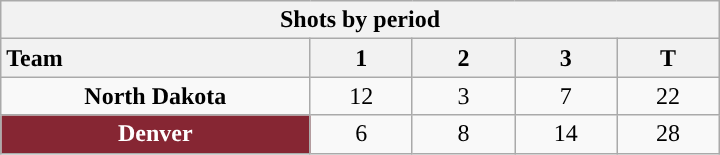<table class="wikitable" style="width:30em; text-align:right;">
<tr>
<th colspan=6>Shots by period</th>
</tr>
<tr>
<th style="width:10em; text-align:left;">Team</th>
<th style="width:3em;">1</th>
<th style="width:3em;">2</th>
<th style="width:3em;">3</th>
<th style="width:3em;">T</th>
</tr>
<tr>
<td align=center><strong>North Dakota</strong></td>
<td align=center>12</td>
<td align=center>3</td>
<td align=center>7</td>
<td align=center>22</td>
</tr>
<tr>
<td align=center style="color:white; background:#862633; "><strong>Denver</strong></td>
<td align=center>6</td>
<td align=center>8</td>
<td align=center>14</td>
<td align=center>28</td>
</tr>
</table>
